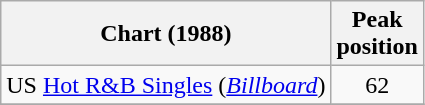<table class="wikitable">
<tr>
<th>Chart (1988)</th>
<th>Peak<br>position</th>
</tr>
<tr>
<td>US <a href='#'>Hot R&B Singles</a> (<em><a href='#'>Billboard</a></em>)</td>
<td align="center">62</td>
</tr>
<tr>
</tr>
</table>
